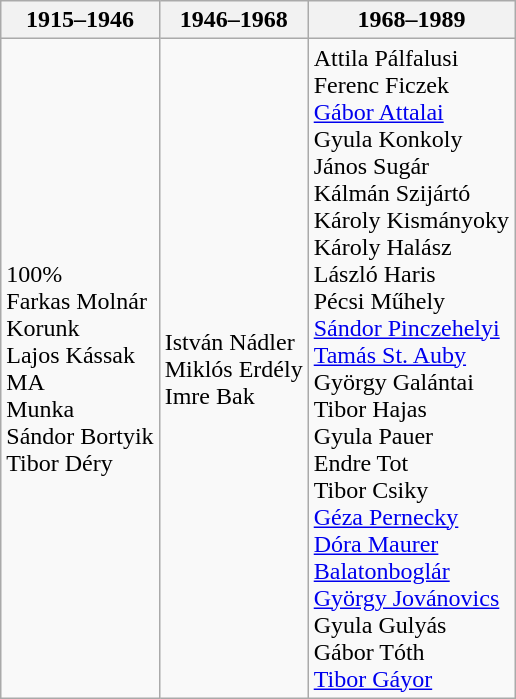<table class="wikitable sortable">
<tr>
<th>1915–1946</th>
<th>1946–1968</th>
<th>1968–1989</th>
</tr>
<tr>
<td>100%<br>Farkas Molnár<br>Korunk<br>Lajos Kássak<br>MA<br>Munka<br>Sándor Bortyik<br>Tibor Déry</td>
<td>István Nádler<br>Miklós Erdély<br>Imre Bak</td>
<td>Attila Pálfalusi<br>Ferenc Ficzek<br><a href='#'>Gábor Attalai</a><br>Gyula Konkoly<br>János Sugár<br>Kálmán Szijártó<br>Károly Kismányoky<br>Károly Halász<br>László Haris<br>Pécsi Műhely<br><a href='#'>Sándor Pinczehelyi</a><br><a href='#'>Tamás St. Auby</a><br>György Galántai<br>Tibor Hajas<br>Gyula Pauer<br>Endre Tot<br>Tibor Csiky<br><a href='#'>Géza Pernecky</a><br><a href='#'>Dóra Maurer</a><br><a href='#'>Balatonboglár</a><br><a href='#'>György Jovánovics</a><br>Gyula Gulyás<br>Gábor Tóth<br><a href='#'>Tibor Gáyor</a></td>
</tr>
</table>
